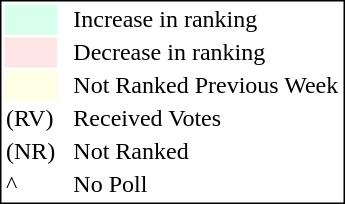<table style="border:1px solid black;">
<tr>
<td style="background:#D8FFEB; width:20px;"></td>
<td> </td>
<td>Increase in ranking</td>
</tr>
<tr>
<td style="background:#FFE6E6; width:20px;"></td>
<td> </td>
<td>Decrease in ranking</td>
</tr>
<tr>
<td style="background:#FFFFE6; width:20px;"></td>
<td> </td>
<td>Not Ranked Previous Week</td>
</tr>
<tr>
<td>(RV)</td>
<td> </td>
<td>Received Votes</td>
</tr>
<tr>
<td>(NR)</td>
<td> </td>
<td>Not Ranked</td>
</tr>
<tr>
<td>^</td>
<td> </td>
<td>No Poll</td>
</tr>
</table>
